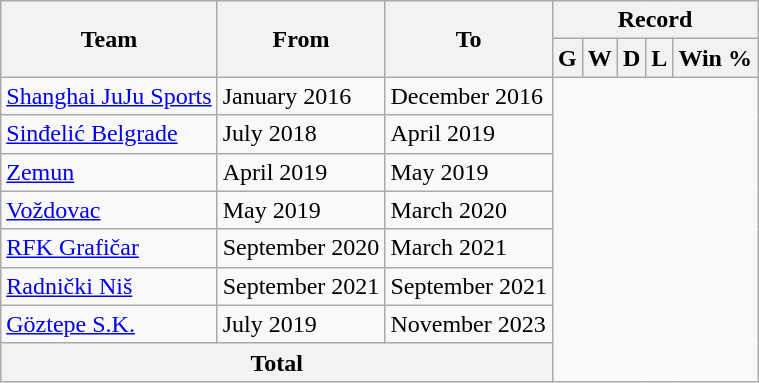<table class="wikitable" tyle="text-align: center">
<tr>
<th rowspan="2">Team</th>
<th rowspan="2">From</th>
<th rowspan="2">To</th>
<th colspan="5">Record</th>
</tr>
<tr>
<th>G</th>
<th>W</th>
<th>D</th>
<th>L</th>
<th>Win %</th>
</tr>
<tr>
<td align=left><a href='#'>Shanghai JuJu Sports</a></td>
<td align=left>January 2016</td>
<td align=left>December 2016<br></td>
</tr>
<tr>
<td align="left"><a href='#'>Sinđelić Belgrade</a></td>
<td align="left">July 2018</td>
<td align="left">April 2019<br></td>
</tr>
<tr>
<td align=left><a href='#'>Zemun</a></td>
<td align=left>April 2019</td>
<td align=left>May 2019<br></td>
</tr>
<tr>
<td align=left><a href='#'>Voždovac</a></td>
<td align=left>May 2019</td>
<td align=left>March 2020<br></td>
</tr>
<tr>
<td align="left"><a href='#'>RFK Grafičar</a></td>
<td align="left">September 2020</td>
<td align="left">March 2021<br></td>
</tr>
<tr>
<td align=left><a href='#'>Radnički Niš</a></td>
<td align=left>September 2021</td>
<td align=left>September 2021<br></td>
</tr>
<tr>
<td align=left><a href='#'>Göztepe S.K.</a></td>
<td align=left>July 2019</td>
<td align=left>November 2023<br></td>
</tr>
<tr>
<th colspan="3">Total<br></th>
</tr>
</table>
